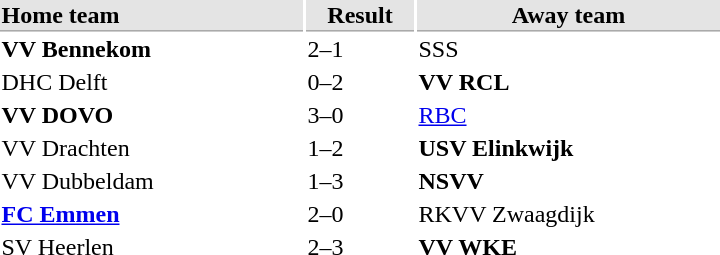<table>
<tr bgcolor="#E4E4E4">
<th style="border-bottom:1px solid #AAAAAA" width="200" align="left">Home team</th>
<th style="border-bottom:1px solid #AAAAAA" width="70" align="center">Result</th>
<th style="border-bottom:1px solid #AAAAAA" width="200">Away team</th>
</tr>
<tr>
<td><strong>VV Bennekom</strong></td>
<td>2–1</td>
<td>SSS</td>
</tr>
<tr>
<td>DHC Delft</td>
<td>0–2</td>
<td><strong>VV RCL</strong></td>
</tr>
<tr>
<td><strong>VV DOVO</strong></td>
<td>3–0</td>
<td><a href='#'>RBC</a></td>
</tr>
<tr>
<td>VV Drachten</td>
<td>1–2</td>
<td><strong>USV Elinkwijk</strong></td>
</tr>
<tr>
<td>VV Dubbeldam</td>
<td>1–3</td>
<td><strong>NSVV</strong></td>
</tr>
<tr>
<td><strong><a href='#'>FC Emmen</a></strong></td>
<td>2–0</td>
<td>RKVV Zwaagdijk</td>
</tr>
<tr>
<td>SV Heerlen</td>
<td>2–3</td>
<td><strong>VV WKE</strong></td>
</tr>
</table>
